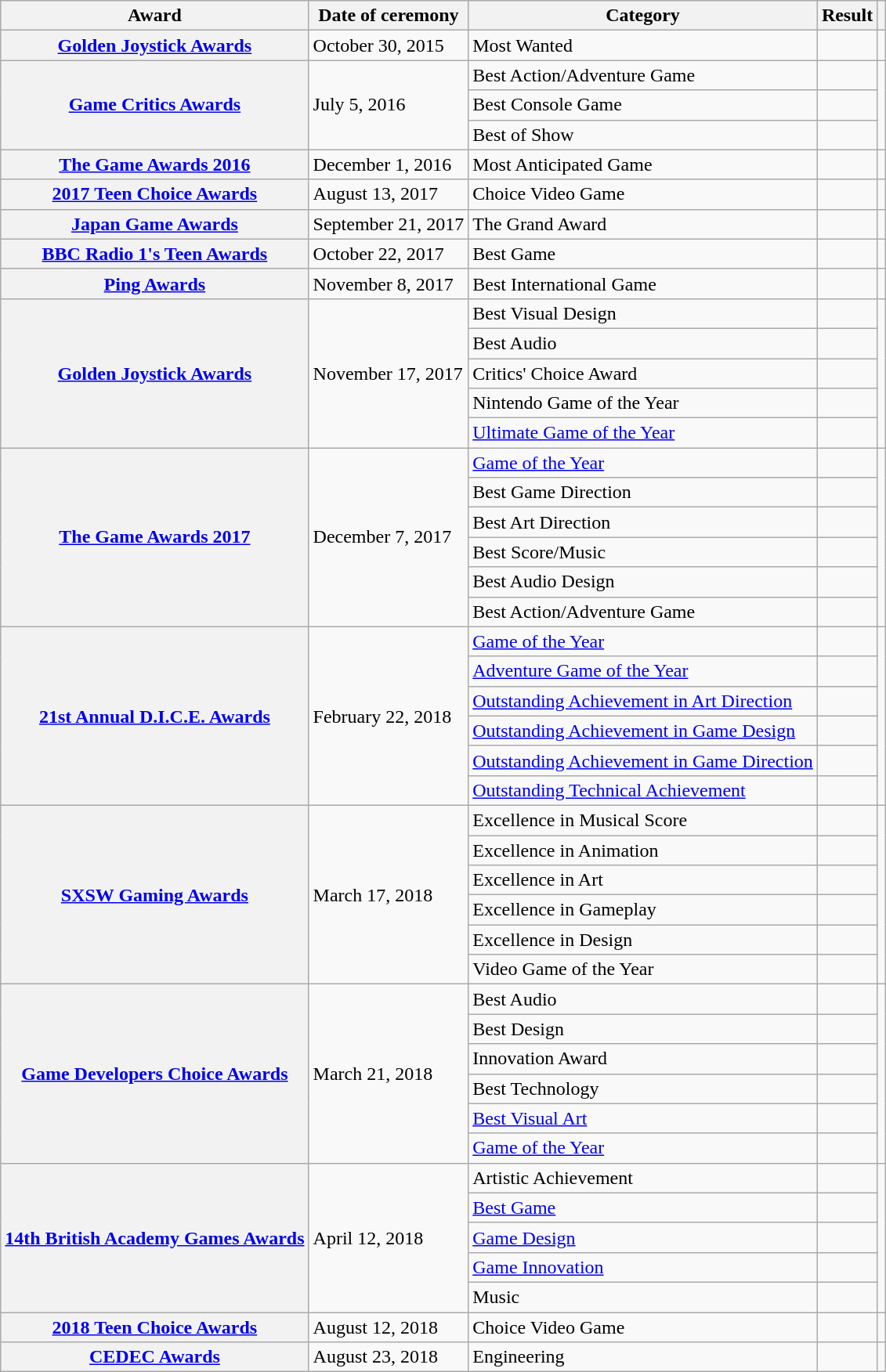<table class="wikitable plainrowheaders sortable mw-collapsible">
<tr>
<th scope="col">Award</th>
<th scope="col">Date of ceremony</th>
<th scope="col">Category</th>
<th scope="col">Result</th>
<th scope="col" class="unsortable"></th>
</tr>
<tr>
<th scope="row"><a href='#'>Golden Joystick Awards</a></th>
<td>October 30, 2015</td>
<td>Most Wanted</td>
<td></td>
<td></td>
</tr>
<tr>
<th scope="row" rowspan=3><a href='#'>Game Critics Awards</a></th>
<td rowspan=3>July 5, 2016</td>
<td>Best Action/Adventure Game</td>
<td></td>
<td rowspan="3" style="text-align:center;"></td>
</tr>
<tr>
<td>Best Console Game</td>
<td></td>
</tr>
<tr>
<td>Best of Show</td>
<td></td>
</tr>
<tr>
<th scope="row"><a href='#'>The Game Awards 2016</a></th>
<td>December 1, 2016</td>
<td>Most Anticipated Game</td>
<td></td>
<td style="text-align:center;"></td>
</tr>
<tr>
<th scope="row"><a href='#'>2017 Teen Choice Awards</a></th>
<td>August 13, 2017</td>
<td>Choice Video Game</td>
<td></td>
<td style="text-align:center;"></td>
</tr>
<tr>
<th scope="row"><a href='#'>Japan Game Awards</a></th>
<td>September 21, 2017</td>
<td>The Grand Award</td>
<td></td>
<td style="text-align:center;"></td>
</tr>
<tr>
<th scope="row"><a href='#'>BBC Radio 1's Teen Awards</a></th>
<td>October 22, 2017</td>
<td>Best Game</td>
<td></td>
<td style="text-align:center;"></td>
</tr>
<tr>
<th scope="row"><a href='#'>Ping Awards</a></th>
<td>November 8, 2017</td>
<td>Best International Game</td>
<td></td>
<td style="text-align:center;"></td>
</tr>
<tr>
<th scope="row" rowspan="5"><a href='#'>Golden Joystick Awards</a></th>
<td rowspan="5">November 17, 2017</td>
<td>Best Visual Design</td>
<td></td>
<td style="text-align:center;" rowspan="5"><br></td>
</tr>
<tr>
<td>Best Audio</td>
<td></td>
</tr>
<tr>
<td>Critics' Choice Award</td>
<td></td>
</tr>
<tr>
<td>Nintendo Game of the Year</td>
<td></td>
</tr>
<tr>
<td><a href='#'>Ultimate Game of the Year</a></td>
<td></td>
</tr>
<tr>
<th scope="row" rowspan="6"><a href='#'>The Game Awards 2017</a></th>
<td rowspan="6">December 7, 2017</td>
<td><a href='#'>Game of the Year</a></td>
<td></td>
<td rowspan="6" style="text-align:center;"></td>
</tr>
<tr>
<td>Best Game Direction</td>
<td></td>
</tr>
<tr>
<td>Best Art Direction</td>
<td></td>
</tr>
<tr>
<td>Best Score/Music</td>
<td></td>
</tr>
<tr>
<td>Best Audio Design</td>
<td></td>
</tr>
<tr>
<td>Best Action/Adventure Game</td>
<td></td>
</tr>
<tr>
<th scope=row rowspan=6><a href='#'>21st Annual D.I.C.E. Awards</a></th>
<td rowspan=6>February 22, 2018</td>
<td><a href='#'>Game of the Year</a></td>
<td></td>
<td style="text-align:center;" rowspan=6></td>
</tr>
<tr>
<td><a href='#'>Adventure Game of the Year</a></td>
<td></td>
</tr>
<tr>
<td><a href='#'>Outstanding Achievement in Art Direction</a></td>
<td></td>
</tr>
<tr>
<td><a href='#'>Outstanding Achievement in Game Design</a></td>
<td></td>
</tr>
<tr>
<td><a href='#'>Outstanding Achievement in Game Direction</a></td>
<td></td>
</tr>
<tr>
<td><a href='#'>Outstanding Technical Achievement</a></td>
<td></td>
</tr>
<tr>
<th scope=row rowspan=6><a href='#'>SXSW Gaming Awards</a></th>
<td rowspan=6>March 17, 2018</td>
<td>Excellence in Musical Score</td>
<td></td>
<td style="text-align:center;" rowspan=6><br></td>
</tr>
<tr>
<td>Excellence in Animation</td>
<td></td>
</tr>
<tr>
<td>Excellence in Art</td>
<td></td>
</tr>
<tr>
<td>Excellence in Gameplay</td>
<td></td>
</tr>
<tr>
<td>Excellence in Design</td>
<td></td>
</tr>
<tr>
<td>Video Game of the Year</td>
<td></td>
</tr>
<tr>
<th scope=row rowspan=6><a href='#'>Game Developers Choice Awards</a></th>
<td rowspan=6>March 21, 2018</td>
<td>Best Audio</td>
<td></td>
<td style="text-align:center;" rowspan=6><br></td>
</tr>
<tr>
<td>Best Design</td>
<td></td>
</tr>
<tr>
<td>Innovation Award</td>
<td></td>
</tr>
<tr>
<td>Best Technology</td>
<td></td>
</tr>
<tr>
<td><a href='#'>Best Visual Art</a></td>
<td></td>
</tr>
<tr>
<td><a href='#'>Game of the Year</a></td>
<td></td>
</tr>
<tr>
<th scope=row rowspan=5><a href='#'>14th British Academy Games Awards</a></th>
<td rowspan=5>April 12, 2018</td>
<td>Artistic Achievement</td>
<td></td>
<td style="text-align:center;" rowspan=5><br></td>
</tr>
<tr>
<td><a href='#'>Best Game</a></td>
<td></td>
</tr>
<tr>
<td><a href='#'>Game Design</a></td>
<td></td>
</tr>
<tr>
<td><a href='#'>Game Innovation</a></td>
<td></td>
</tr>
<tr>
<td>Music</td>
<td></td>
</tr>
<tr>
<th scope="row"><a href='#'>2018 Teen Choice Awards</a></th>
<td>August 12, 2018</td>
<td>Choice Video Game</td>
<td></td>
<td style="text-align:center;"><br></td>
</tr>
<tr>
<th scope="row"><a href='#'>CEDEC Awards</a></th>
<td>August 23, 2018</td>
<td>Engineering</td>
<td></td>
<td style="text-align:center;"></td>
</tr>
</table>
